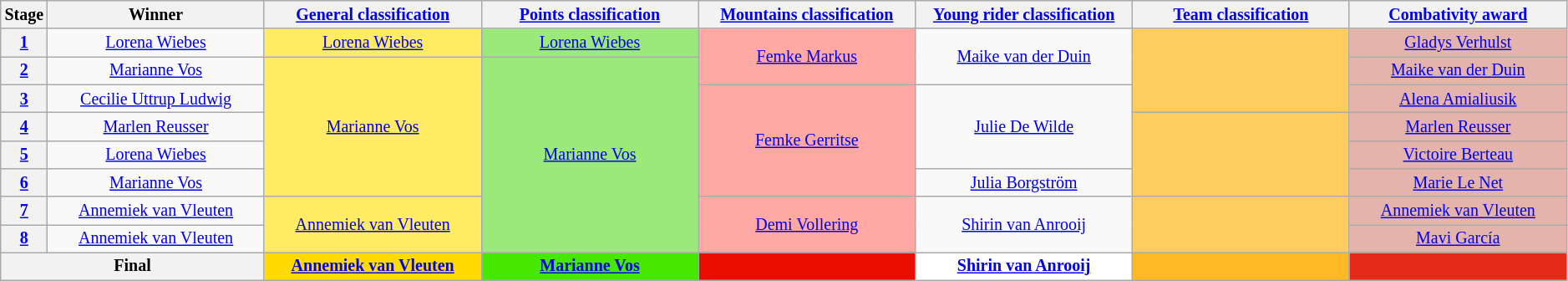<table class="wikitable" style="text-align: center; font-size:smaller;">
<tr>
<th scope="col" style="width:1%;">Stage</th>
<th scope="col" style="width:14%;">Winner</th>
<th scope="col" style="width:14%;"><a href='#'>General classification</a><br></th>
<th scope="col" style="width:14%;"><a href='#'>Points classification</a><br></th>
<th scope="col" style="width:14%;"><a href='#'>Mountains classification</a><br></th>
<th scope="col" style="width:14%;"><a href='#'>Young rider classification</a><br></th>
<th scope="col" style="width:14%;"><a href='#'>Team classification</a><br></th>
<th scope="col" style="width:14%;"><a href='#'>Combativity award</a><br></th>
</tr>
<tr>
<th><a href='#'>1</a></th>
<td><a href='#'>Lorena Wiebes</a></td>
<td style="background:#FFEB64;"><a href='#'>Lorena Wiebes</a></td>
<td style="background:#9CE97B;"><a href='#'>Lorena Wiebes</a></td>
<td style="background:#FFA8A4;"rowspan=2><a href='#'>Femke Markus</a></td>
<td style="background:offwhite;"rowspan=2><a href='#'>Maike van der Duin</a></td>
<td style="background:#FFCD5F;"rowspan=3></td>
<td style="background:#E4B3AB;"><a href='#'>Gladys Verhulst</a></td>
</tr>
<tr>
<th><a href='#'>2</a></th>
<td><a href='#'>Marianne Vos</a></td>
<td style="background:#FFEB64;"rowspan=5><a href='#'>Marianne Vos</a></td>
<td style="background:#9CE97B;" rowspan=7><a href='#'>Marianne Vos</a></td>
<td style="background:#E4B3AB;"><a href='#'>Maike van der Duin</a></td>
</tr>
<tr>
<th><a href='#'>3</a></th>
<td><a href='#'>Cecilie Uttrup Ludwig</a></td>
<td style="background:#FFA8A4;" rowspan=4><a href='#'>Femke Gerritse</a></td>
<td style="background:offwhite;" rowspan=3><a href='#'>Julie De Wilde</a></td>
<td style="background:#E4B3AB;"><a href='#'>Alena Amialiusik</a></td>
</tr>
<tr>
<th><a href='#'>4</a></th>
<td><a href='#'>Marlen Reusser</a></td>
<td style="background:#FFCD5F;" rowspan=3></td>
<td style="background:#E4B3AB;"><a href='#'>Marlen Reusser</a></td>
</tr>
<tr>
<th><a href='#'>5</a></th>
<td><a href='#'>Lorena Wiebes</a></td>
<td style="background:#E4B3AB;"><a href='#'>Victoire Berteau</a></td>
</tr>
<tr>
<th><a href='#'>6</a></th>
<td><a href='#'>Marianne Vos</a></td>
<td style="background:offwhite;"><a href='#'>Julia Borgström</a></td>
<td style="background:#E4B3AB;"><a href='#'>Marie Le Net</a></td>
</tr>
<tr>
<th><a href='#'>7</a></th>
<td><a href='#'>Annemiek van Vleuten</a></td>
<td style="background:#FFEB64;"rowspan=2><a href='#'>Annemiek van Vleuten</a></td>
<td style="background:#FFA8A4;"rowspan=2><a href='#'>Demi Vollering</a></td>
<td style="background:offwhite;"rowspan=2><a href='#'>Shirin van Anrooij</a></td>
<td style="background:#FFCD5F;" rowspan=2></td>
<td style="background:#E4B3AB;"><a href='#'>Annemiek van Vleuten</a></td>
</tr>
<tr>
<th><a href='#'>8</a></th>
<td><a href='#'>Annemiek van Vleuten</a></td>
<td style="background:#E4B3AB;"><a href='#'>Mavi García</a></td>
</tr>
<tr>
<th colspan="2">Final</th>
<th style="background:#FFDB00;"><a href='#'>Annemiek van Vleuten</a></th>
<th style="background:#46E800;"><a href='#'>Marianne Vos</a></th>
<th style="background:#EB0C00;"></th>
<th style="background:white;"><a href='#'>Shirin van Anrooij</a></th>
<th style="background:#FFB927;"></th>
<th style="background:#E42A19;"></th>
</tr>
</table>
